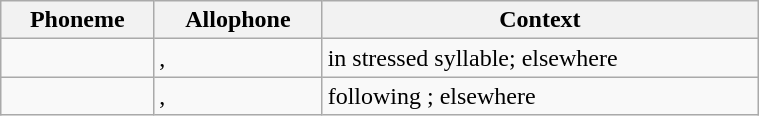<table class="wikitable" style="width: 40%">
<tr>
<th>Phoneme</th>
<th>Allophone</th>
<th>Context</th>
</tr>
<tr>
<td></td>
<td>, </td>
<td> in stressed syllable;  elsewhere</td>
</tr>
<tr>
<td></td>
<td>, </td>
<td> following ;  elsewhere</td>
</tr>
</table>
